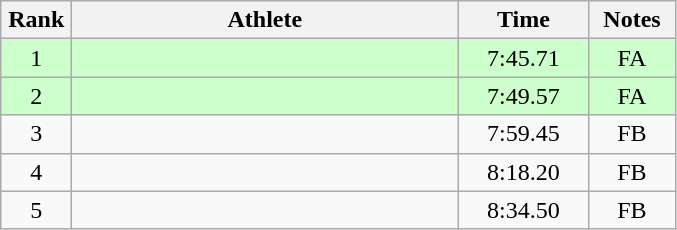<table class=wikitable style="text-align:center">
<tr>
<th width=40>Rank</th>
<th width=250>Athlete</th>
<th width=80>Time</th>
<th width=50>Notes</th>
</tr>
<tr bgcolor="ccffcc">
<td>1</td>
<td align="left"></td>
<td>7:45.71</td>
<td>FA</td>
</tr>
<tr bgcolor="ccffcc">
<td>2</td>
<td align="left"></td>
<td>7:49.57</td>
<td>FA</td>
</tr>
<tr>
<td>3</td>
<td align="left"></td>
<td>7:59.45</td>
<td>FB</td>
</tr>
<tr>
<td>4</td>
<td align="left"></td>
<td>8:18.20</td>
<td>FB</td>
</tr>
<tr>
<td>5</td>
<td align="left"></td>
<td>8:34.50</td>
<td>FB</td>
</tr>
</table>
